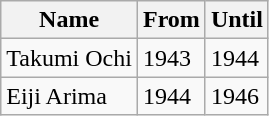<table class="wikitable">
<tr>
<th>Name</th>
<th>From</th>
<th>Until</th>
</tr>
<tr>
<td>Takumi Ochi</td>
<td>1943</td>
<td>1944</td>
</tr>
<tr>
<td>Eiji Arima</td>
<td>1944</td>
<td>1946</td>
</tr>
</table>
